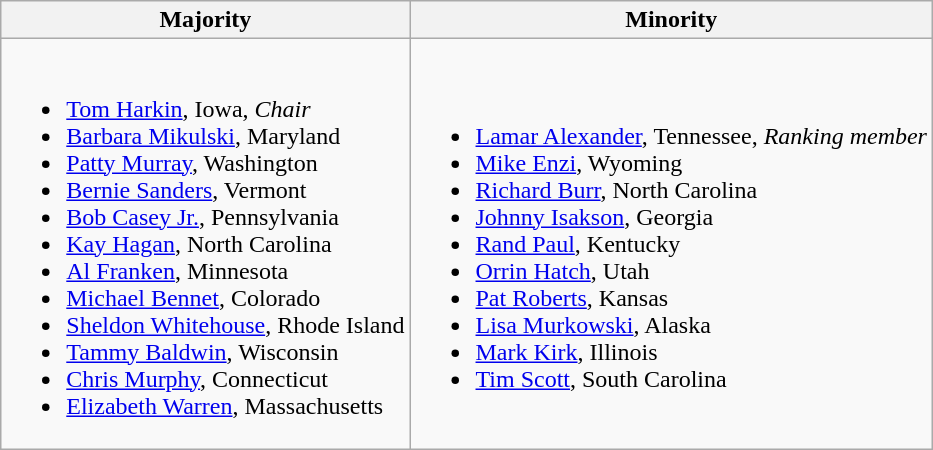<table class=wikitable>
<tr>
<th>Majority</th>
<th>Minority</th>
</tr>
<tr>
<td><br><ul><li><a href='#'>Tom Harkin</a>, Iowa, <em>Chair</em></li><li><a href='#'>Barbara Mikulski</a>, Maryland</li><li><a href='#'>Patty Murray</a>, Washington</li><li><span><a href='#'>Bernie Sanders</a>, Vermont</span></li><li><a href='#'>Bob Casey Jr.</a>, Pennsylvania</li><li><a href='#'>Kay Hagan</a>, North Carolina</li><li><a href='#'>Al Franken</a>, Minnesota</li><li><a href='#'>Michael Bennet</a>, Colorado</li><li><a href='#'>Sheldon Whitehouse</a>, Rhode Island</li><li><a href='#'>Tammy Baldwin</a>, Wisconsin</li><li><a href='#'>Chris Murphy</a>, Connecticut</li><li><a href='#'>Elizabeth Warren</a>, Massachusetts</li></ul></td>
<td><br><ul><li><a href='#'>Lamar Alexander</a>, Tennessee, <em>Ranking member</em></li><li><a href='#'>Mike Enzi</a>, Wyoming</li><li><a href='#'>Richard Burr</a>, North Carolina</li><li><a href='#'>Johnny Isakson</a>, Georgia</li><li><a href='#'>Rand Paul</a>, Kentucky</li><li><a href='#'>Orrin Hatch</a>, Utah</li><li><a href='#'>Pat Roberts</a>, Kansas</li><li><a href='#'>Lisa Murkowski</a>, Alaska</li><li><a href='#'>Mark Kirk</a>, Illinois</li><li><a href='#'>Tim Scott</a>, South Carolina</li></ul></td>
</tr>
</table>
